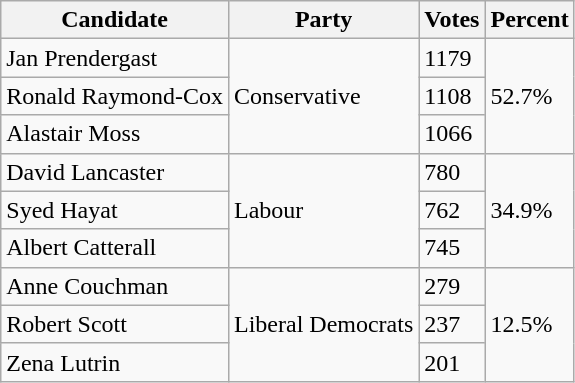<table class="wikitable">
<tr>
<th>Candidate</th>
<th>Party</th>
<th>Votes</th>
<th>Percent</th>
</tr>
<tr>
<td>Jan Prendergast</td>
<td rowspan="3">Conservative</td>
<td>1179</td>
<td rowspan="3">52.7%</td>
</tr>
<tr>
<td>Ronald Raymond-Cox</td>
<td>1108</td>
</tr>
<tr>
<td>Alastair Moss</td>
<td>1066</td>
</tr>
<tr>
<td>David Lancaster</td>
<td rowspan="3">Labour</td>
<td>780</td>
<td rowspan="3">34.9%</td>
</tr>
<tr>
<td>Syed Hayat</td>
<td>762</td>
</tr>
<tr>
<td>Albert Catterall</td>
<td>745</td>
</tr>
<tr>
<td>Anne Couchman</td>
<td rowspan="3">Liberal Democrats</td>
<td>279</td>
<td rowspan="3">12.5%</td>
</tr>
<tr>
<td>Robert Scott</td>
<td>237</td>
</tr>
<tr>
<td>Zena Lutrin</td>
<td>201</td>
</tr>
</table>
